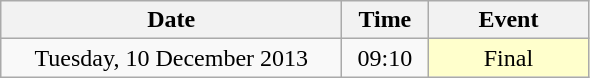<table class = "wikitable" style="text-align:center;">
<tr>
<th width=220>Date</th>
<th width=50>Time</th>
<th width=100>Event</th>
</tr>
<tr>
<td>Tuesday, 10 December 2013</td>
<td>09:10</td>
<td bgcolor=ffffcc>Final</td>
</tr>
</table>
